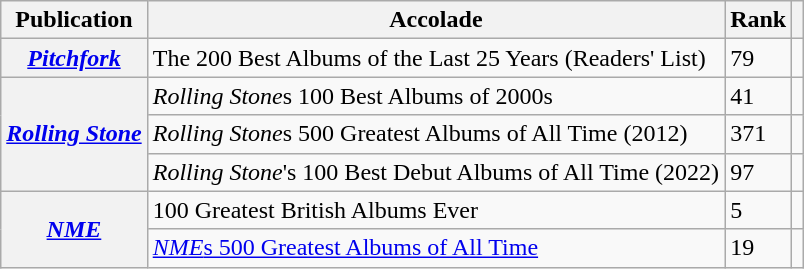<table class="wikitable sortable plainrowheaders">
<tr>
<th scope="col">Publication</th>
<th scope="col">Accolade</th>
<th scope="col">Rank</th>
<th class="unsortable" scope="col"></th>
</tr>
<tr>
<th scope="row"><em><a href='#'>Pitchfork</a></em></th>
<td>The 200 Best Albums of the Last 25 Years (Readers' List)</td>
<td>79</td>
<td></td>
</tr>
<tr>
<th rowspan="3" scope="row"><em><a href='#'>Rolling Stone</a></em></th>
<td><em>Rolling Stone</em>s 100 Best Albums of 2000s</td>
<td>41</td>
<td></td>
</tr>
<tr>
<td><em>Rolling Stone</em>s 500 Greatest Albums of All Time (2012)</td>
<td>371</td>
<td></td>
</tr>
<tr>
<td><em>Rolling Stone</em>'s 100 Best Debut Albums of All Time (2022)</td>
<td>97</td>
<td></td>
</tr>
<tr>
<th rowspan="2" scope="row"><em><a href='#'>NME</a></em></th>
<td>100 Greatest British Albums Ever</td>
<td>5</td>
<td></td>
</tr>
<tr>
<td><a href='#'><em>NME</em>s 500 Greatest Albums of All Time</a></td>
<td>19</td>
<td></td>
</tr>
</table>
